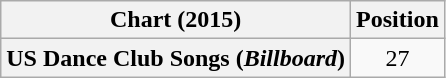<table class="wikitable plainrowheaders" style="text-align:center;">
<tr>
<th>Chart (2015)</th>
<th>Position</th>
</tr>
<tr>
<th scope="row">US Dance Club Songs (<em>Billboard</em>)</th>
<td>27</td>
</tr>
</table>
